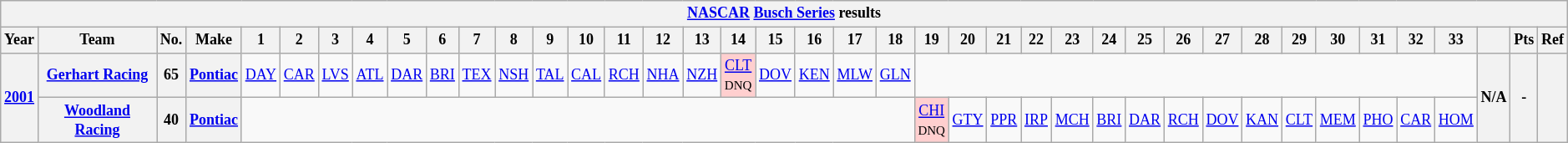<table class="wikitable" style="text-align:center; font-size:75%">
<tr>
<th colspan=42><a href='#'>NASCAR</a> <a href='#'>Busch Series</a> results</th>
</tr>
<tr>
<th>Year</th>
<th>Team</th>
<th>No.</th>
<th>Make</th>
<th>1</th>
<th>2</th>
<th>3</th>
<th>4</th>
<th>5</th>
<th>6</th>
<th>7</th>
<th>8</th>
<th>9</th>
<th>10</th>
<th>11</th>
<th>12</th>
<th>13</th>
<th>14</th>
<th>15</th>
<th>16</th>
<th>17</th>
<th>18</th>
<th>19</th>
<th>20</th>
<th>21</th>
<th>22</th>
<th>23</th>
<th>24</th>
<th>25</th>
<th>26</th>
<th>27</th>
<th>28</th>
<th>29</th>
<th>30</th>
<th>31</th>
<th>32</th>
<th>33</th>
<th></th>
<th>Pts</th>
<th>Ref</th>
</tr>
<tr>
<th rowspan=2><a href='#'>2001</a></th>
<th><a href='#'>Gerhart Racing</a></th>
<th>65</th>
<th><a href='#'>Pontiac</a></th>
<td><a href='#'>DAY</a></td>
<td><a href='#'>CAR</a></td>
<td><a href='#'>LVS</a></td>
<td><a href='#'>ATL</a></td>
<td><a href='#'>DAR</a></td>
<td><a href='#'>BRI</a></td>
<td><a href='#'>TEX</a></td>
<td><a href='#'>NSH</a></td>
<td><a href='#'>TAL</a></td>
<td><a href='#'>CAL</a></td>
<td><a href='#'>RCH</a></td>
<td><a href='#'>NHA</a></td>
<td><a href='#'>NZH</a></td>
<td style="background:#FFCFCF;"><a href='#'>CLT</a><br><small>DNQ</small></td>
<td><a href='#'>DOV</a></td>
<td><a href='#'>KEN</a></td>
<td><a href='#'>MLW</a></td>
<td><a href='#'>GLN</a></td>
<td colspan=15></td>
<th rowspan=2>N/A</th>
<th rowspan=2>-</th>
<th rowspan=2></th>
</tr>
<tr>
<th><a href='#'>Woodland Racing</a></th>
<th>40</th>
<th><a href='#'>Pontiac</a></th>
<td colspan=18></td>
<td style="background:#FFCFCF;"><a href='#'>CHI</a><br><small>DNQ</small></td>
<td><a href='#'>GTY</a></td>
<td><a href='#'>PPR</a></td>
<td><a href='#'>IRP</a></td>
<td><a href='#'>MCH</a></td>
<td><a href='#'>BRI</a></td>
<td><a href='#'>DAR</a></td>
<td><a href='#'>RCH</a></td>
<td><a href='#'>DOV</a></td>
<td><a href='#'>KAN</a></td>
<td><a href='#'>CLT</a></td>
<td><a href='#'>MEM</a></td>
<td><a href='#'>PHO</a></td>
<td><a href='#'>CAR</a></td>
<td><a href='#'>HOM</a></td>
</tr>
</table>
